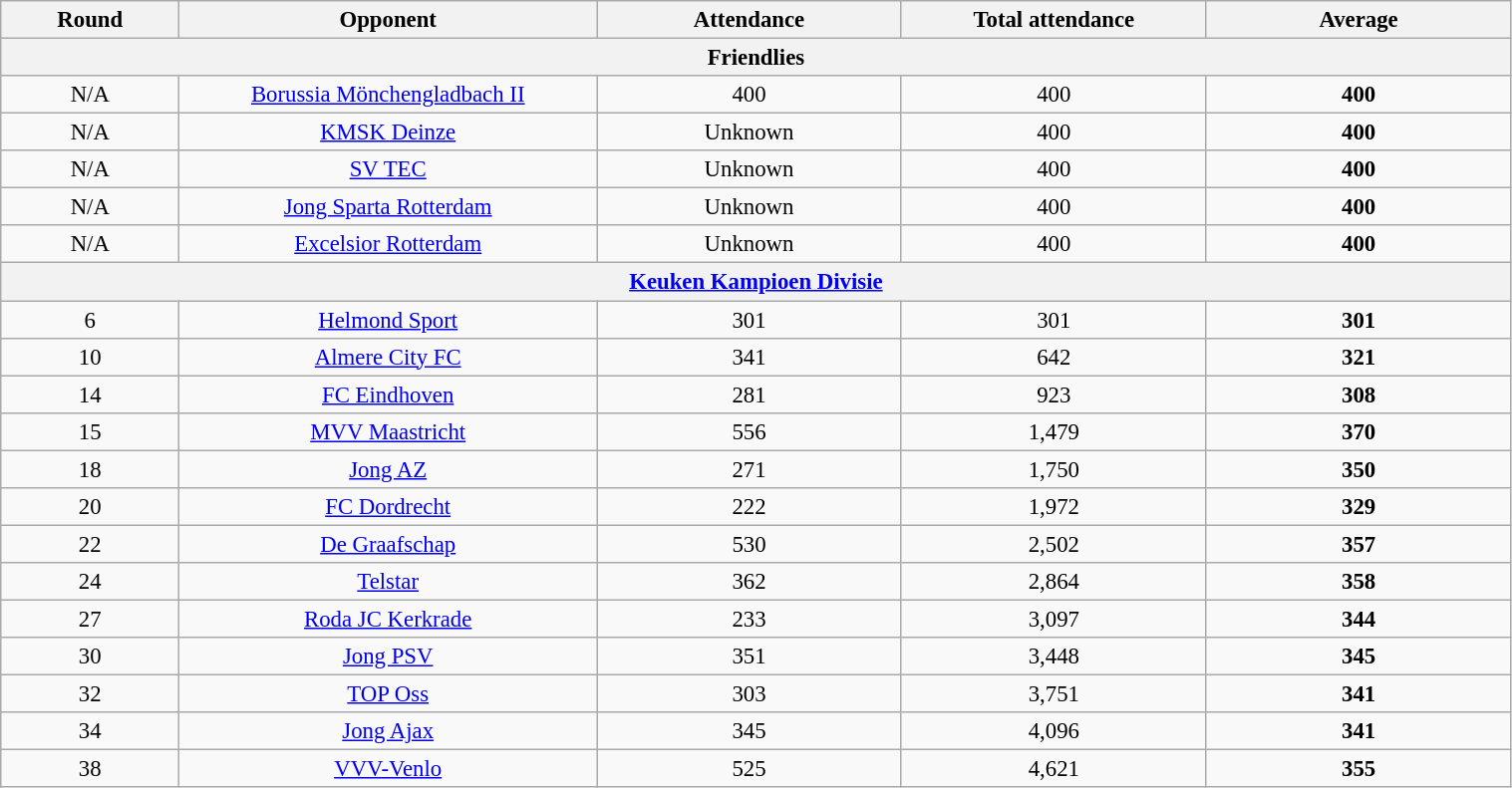<table class="wikitable" style="text-align: center; font-size: 95%; width: 80%;">
<tr>
<th style="width: 10px;">Round</th>
<th style="width: 80px;">Opponent</th>
<th style="width: 80px;">Attendance</th>
<th style="width: 80px;">Total attendance</th>
<th style="width: 80px;">Average</th>
</tr>
<tr>
<th colspan="5" align="center">Friendlies</th>
</tr>
<tr>
<td align="center">N/A</td>
<td align="center"> <a href='#'>Borussia Mönchengladbach II</a></td>
<td align="center">400</td>
<td align="center">400</td>
<td align="center"><strong>400</strong></td>
</tr>
<tr>
<td align="center">N/A</td>
<td align="center"> <a href='#'>KMSK Deinze</a></td>
<td align="center">Unknown</td>
<td align="center">400</td>
<td align="center"><strong>400</strong></td>
</tr>
<tr>
<td align="center">N/A</td>
<td align="center"> <a href='#'>SV TEC</a></td>
<td align="center">Unknown</td>
<td align="center">400</td>
<td align="center"><strong>400</strong></td>
</tr>
<tr>
<td align="center">N/A</td>
<td align="center"> <a href='#'>Jong Sparta Rotterdam</a></td>
<td align="center">Unknown</td>
<td align="center">400</td>
<td align="center"><strong>400</strong></td>
</tr>
<tr>
<td align="center">N/A</td>
<td align="center"> <a href='#'>Excelsior Rotterdam</a></td>
<td align="center">Unknown</td>
<td align="center">400</td>
<td align="center"><strong>400</strong></td>
</tr>
<tr>
<th colspan="5" align="center"><a href='#'><strong>Keuken Kampioen Divisie</strong></a></th>
</tr>
<tr>
<td align="center">6</td>
<td align="center"><a href='#'>Helmond Sport</a></td>
<td align="center">301</td>
<td align="center">301</td>
<td align="center"><strong>301</strong></td>
</tr>
<tr>
<td align="center">10</td>
<td align="center"><a href='#'>Almere City FC</a></td>
<td align="center">341</td>
<td align="center">642</td>
<td align="center"><strong>321</strong></td>
</tr>
<tr>
<td align="center">14</td>
<td align="center"><a href='#'>FC Eindhoven</a></td>
<td align="center">281</td>
<td align="center">923</td>
<td align="center"><strong>308</strong></td>
</tr>
<tr>
<td align="center">15</td>
<td align="center"><a href='#'>MVV Maastricht</a></td>
<td align="center">556</td>
<td align="center">1,479</td>
<td align="center"><strong>370</strong></td>
</tr>
<tr>
<td align="center">18</td>
<td align="center"><a href='#'>Jong AZ</a></td>
<td align="center">271</td>
<td align="center">1,750</td>
<td align="center"><strong>350</strong></td>
</tr>
<tr>
<td align="center">20</td>
<td align="center"><a href='#'>FC Dordrecht</a></td>
<td align="center">222</td>
<td align="center">1,972</td>
<td align="center"><strong>329</strong></td>
</tr>
<tr>
<td align="center">22</td>
<td align="center"><a href='#'>De Graafschap</a></td>
<td align="center">530</td>
<td align="center">2,502</td>
<td align="center"><strong>357</strong></td>
</tr>
<tr>
<td align="center">24</td>
<td align="center"><a href='#'>Telstar</a></td>
<td align="center">362</td>
<td align="center">2,864</td>
<td align="center"><strong>358</strong></td>
</tr>
<tr>
<td align="center">27</td>
<td align="center"><a href='#'>Roda JC Kerkrade</a></td>
<td align="center">233</td>
<td align="center">3,097</td>
<td align="center"><strong>344</strong></td>
</tr>
<tr>
<td align="center">30</td>
<td align="center"><a href='#'>Jong PSV</a></td>
<td align="center">351</td>
<td align="center">3,448</td>
<td align="center"><strong>345</strong></td>
</tr>
<tr>
<td align="center">32</td>
<td align="center"><a href='#'>TOP Oss</a></td>
<td align="center">303</td>
<td align="center">3,751</td>
<td align="center"><strong>341</strong></td>
</tr>
<tr>
<td align="center">34</td>
<td align="center"><a href='#'>Jong Ajax</a></td>
<td align="center">345</td>
<td align="center">4,096</td>
<td align="center"><strong>341</strong></td>
</tr>
<tr>
<td align="center">38</td>
<td align="center"><a href='#'>VVV-Venlo</a></td>
<td align="center">525</td>
<td align="center">4,621</td>
<td align="center"><strong>355</strong></td>
</tr>
</table>
